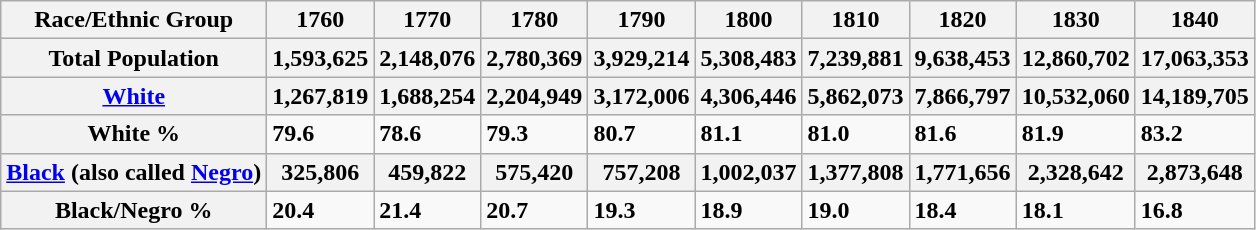<table class="wikitable">
<tr>
<th>Race/Ethnic Group</th>
<th>1760</th>
<th>1770</th>
<th>1780</th>
<th>1790</th>
<th>1800</th>
<th>1810</th>
<th>1820</th>
<th>1830</th>
<th>1840</th>
</tr>
<tr>
<th>Total Population</th>
<th>1,593,625</th>
<th>2,148,076</th>
<th>2,780,369</th>
<th>3,929,214</th>
<th>5,308,483</th>
<th>7,239,881</th>
<th>9,638,453</th>
<th>12,860,702</th>
<th>17,063,353</th>
</tr>
<tr>
<th><a href='#'>White</a></th>
<th>1,267,819</th>
<th>1,688,254</th>
<th>2,204,949</th>
<th>3,172,006</th>
<th>4,306,446</th>
<th>5,862,073</th>
<th>7,866,797</th>
<th>10,532,060</th>
<th>14,189,705</th>
</tr>
<tr>
<th>White %</th>
<td><strong>79.6</strong></td>
<td><strong>78.6</strong></td>
<td><strong>79.3</strong></td>
<td><strong>80.7</strong></td>
<td><strong>81.1</strong></td>
<td><strong>81.0</strong></td>
<td><strong>81.6</strong></td>
<td><strong>81.9</strong></td>
<td><strong>83.2</strong></td>
</tr>
<tr>
<th><a href='#'>Black</a> (also called <a href='#'>Negro</a>)</th>
<th>325,806</th>
<th>459,822</th>
<th>575,420</th>
<th>757,208</th>
<th>1,002,037</th>
<th>1,377,808</th>
<th>1,771,656</th>
<th>2,328,642</th>
<th>2,873,648</th>
</tr>
<tr>
<th>Black/Negro %</th>
<td><strong>20.4</strong></td>
<td><strong>21.4</strong></td>
<td><strong>20.7</strong></td>
<td><strong>19.3</strong></td>
<td><strong>18.9</strong></td>
<td><strong>19.0</strong></td>
<td><strong>18.4</strong></td>
<td><strong>18.1</strong></td>
<td><strong>16.8</strong></td>
</tr>
</table>
